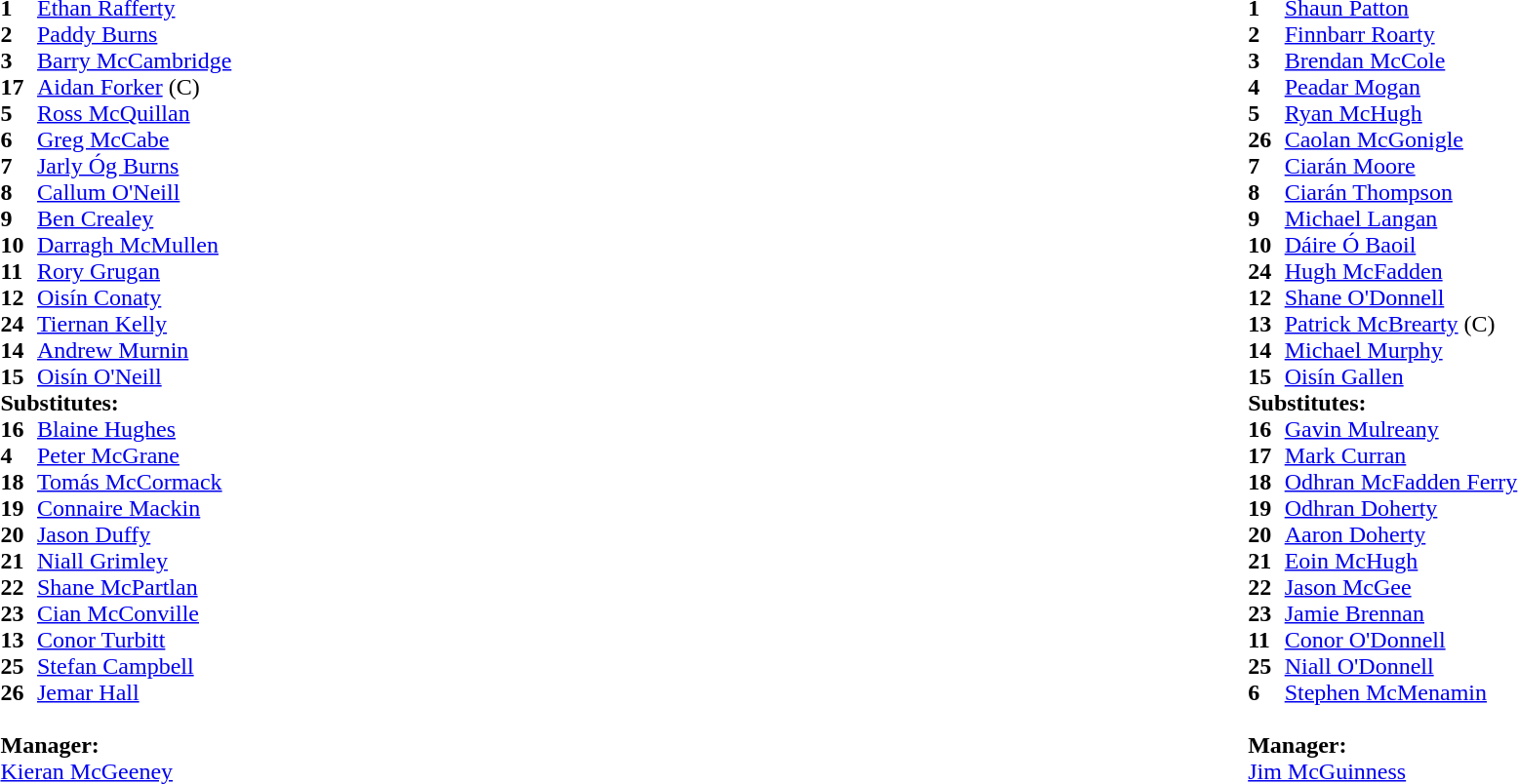<table style="width:100%;">
<tr>
<td style="vertical-align:top; width:50%"><br><table cellspacing="0" cellpadding="0">
<tr>
<th width="25"></th>
</tr>
<tr>
<td><strong>1</strong></td>
<td><a href='#'>Ethan Rafferty</a></td>
<td></td>
</tr>
<tr>
<td><strong>2</strong></td>
<td><a href='#'>Paddy Burns</a></td>
<td></td>
</tr>
<tr>
<td><strong>3</strong></td>
<td><a href='#'>Barry McCambridge</a></td>
<td></td>
</tr>
<tr>
<td><strong>17</strong></td>
<td><a href='#'>Aidan Forker</a> (C)</td>
<td></td>
</tr>
<tr>
<td><strong>5</strong></td>
<td><a href='#'>Ross McQuillan</a></td>
<td></td>
</tr>
<tr>
<td><strong>6</strong></td>
<td><a href='#'>Greg McCabe</a></td>
<td></td>
</tr>
<tr>
<td><strong>7</strong></td>
<td><a href='#'>Jarly Óg Burns</a></td>
<td></td>
</tr>
<tr>
<td><strong>8</strong></td>
<td><a href='#'>Callum O'Neill</a></td>
<td></td>
</tr>
<tr>
<td><strong>9</strong></td>
<td><a href='#'>Ben Crealey</a></td>
<td></td>
</tr>
<tr>
<td><strong>10</strong></td>
<td><a href='#'>Darragh McMullen</a></td>
<td></td>
</tr>
<tr>
<td><strong>11</strong></td>
<td><a href='#'>Rory Grugan</a></td>
<td></td>
</tr>
<tr>
<td><strong>12</strong></td>
<td><a href='#'>Oisín Conaty</a></td>
<td></td>
</tr>
<tr>
<td><strong>24</strong></td>
<td><a href='#'>Tiernan Kelly</a></td>
<td></td>
</tr>
<tr>
<td><strong>14</strong></td>
<td><a href='#'>Andrew Murnin</a></td>
<td></td>
</tr>
<tr>
<td><strong>15</strong></td>
<td><a href='#'>Oisín O'Neill</a></td>
<td></td>
</tr>
<tr>
<td colspan=3><strong>Substitutes:</strong></td>
</tr>
<tr>
<td><strong>16</strong></td>
<td><a href='#'>Blaine Hughes</a></td>
<td></td>
</tr>
<tr>
<td><strong>4</strong></td>
<td><a href='#'>Peter McGrane</a></td>
<td></td>
</tr>
<tr>
<td><strong>18</strong></td>
<td><a href='#'>Tomás McCormack</a></td>
<td></td>
</tr>
<tr>
<td><strong>19</strong></td>
<td><a href='#'>Connaire Mackin</a></td>
<td></td>
</tr>
<tr>
<td><strong>20</strong></td>
<td><a href='#'>Jason Duffy</a></td>
<td></td>
</tr>
<tr>
<td><strong>21</strong></td>
<td><a href='#'>Niall Grimley</a></td>
<td></td>
</tr>
<tr>
<td><strong>22</strong></td>
<td><a href='#'>Shane McPartlan</a></td>
<td></td>
</tr>
<tr>
<td><strong>23</strong></td>
<td><a href='#'>Cian McConville</a></td>
<td></td>
</tr>
<tr>
<td><strong>13</strong></td>
<td><a href='#'>Conor Turbitt</a></td>
<td></td>
</tr>
<tr>
<td><strong>25</strong></td>
<td><a href='#'>Stefan Campbell</a></td>
<td></td>
</tr>
<tr>
<td><strong>26</strong></td>
<td><a href='#'>Jemar Hall</a></td>
<td></td>
</tr>
<tr>
<td colspan=3><br><strong>Manager:</strong></td>
</tr>
<tr>
<td colspan="4"><a href='#'>Kieran McGeeney</a></td>
</tr>
</table>
</td>
<td style="vertical-align:top; width:50%"><br><table cellspacing="0" cellpadding="0" style="margin:auto">
<tr>
<th width="25"></th>
</tr>
<tr>
<td><strong>1</strong></td>
<td><a href='#'>Shaun Patton</a></td>
<td></td>
</tr>
<tr>
<td><strong>2</strong></td>
<td><a href='#'>Finnbarr Roarty</a></td>
<td></td>
</tr>
<tr>
<td><strong>3</strong></td>
<td><a href='#'>Brendan McCole</a></td>
<td></td>
</tr>
<tr>
<td><strong>4</strong></td>
<td><a href='#'>Peadar Mogan</a></td>
<td></td>
</tr>
<tr>
<td><strong>5</strong></td>
<td><a href='#'>Ryan McHugh</a></td>
<td></td>
</tr>
<tr>
<td><strong>26</strong></td>
<td><a href='#'>Caolan McGonigle</a></td>
<td></td>
</tr>
<tr>
<td><strong>7</strong></td>
<td><a href='#'>Ciarán Moore</a></td>
<td>  </td>
</tr>
<tr>
<td><strong>8</strong></td>
<td><a href='#'>Ciarán Thompson</a></td>
<td></td>
</tr>
<tr>
<td><strong>9</strong></td>
<td><a href='#'>Michael Langan</a></td>
<td></td>
</tr>
<tr>
<td><strong>10</strong></td>
<td><a href='#'>Dáire Ó Baoil</a></td>
<td>  </td>
</tr>
<tr>
<td><strong>24</strong></td>
<td><a href='#'>Hugh McFadden</a></td>
<td></td>
</tr>
<tr>
<td><strong>12</strong></td>
<td><a href='#'>Shane O'Donnell</a></td>
<td></td>
</tr>
<tr>
<td><strong>13</strong></td>
<td><a href='#'>Patrick McBrearty</a> (C)</td>
<td>  </td>
</tr>
<tr>
<td><strong>14</strong></td>
<td><a href='#'>Michael Murphy</a></td>
<td></td>
</tr>
<tr>
<td><strong>15</strong></td>
<td><a href='#'>Oisín Gallen</a></td>
<td></td>
</tr>
<tr>
<td colspan=3><strong>Substitutes:</strong></td>
</tr>
<tr>
<td><strong>16</strong></td>
<td><a href='#'>Gavin Mulreany</a></td>
<td></td>
</tr>
<tr>
<td><strong>17</strong></td>
<td><a href='#'>Mark Curran</a></td>
<td></td>
</tr>
<tr>
<td><strong>18</strong></td>
<td><a href='#'>Odhran McFadden Ferry</a></td>
<td></td>
</tr>
<tr>
<td><strong>19</strong></td>
<td><a href='#'>Odhran Doherty</a></td>
<td></td>
</tr>
<tr>
<td><strong>20</strong></td>
<td><a href='#'>Aaron Doherty</a></td>
<td></td>
</tr>
<tr>
<td><strong>21</strong></td>
<td><a href='#'>Eoin McHugh</a></td>
<td></td>
</tr>
<tr>
<td><strong>22</strong></td>
<td><a href='#'>Jason McGee</a></td>
<td></td>
</tr>
<tr>
<td><strong>23</strong></td>
<td><a href='#'>Jamie Brennan</a></td>
<td> </td>
</tr>
<tr>
<td><strong>11</strong></td>
<td><a href='#'>Conor O'Donnell</a></td>
<td></td>
</tr>
<tr>
<td><strong>25</strong></td>
<td><a href='#'>Niall O'Donnell</a></td>
<td></td>
</tr>
<tr>
<td><strong>6</strong></td>
<td><a href='#'>Stephen McMenamin</a></td>
<td></td>
</tr>
<tr>
<td colspan=3><br><strong>Manager:</strong></td>
</tr>
<tr>
<td colspan="4"><a href='#'>Jim McGuinness</a></td>
</tr>
<tr>
</tr>
</table>
</td>
</tr>
<tr>
</tr>
</table>
